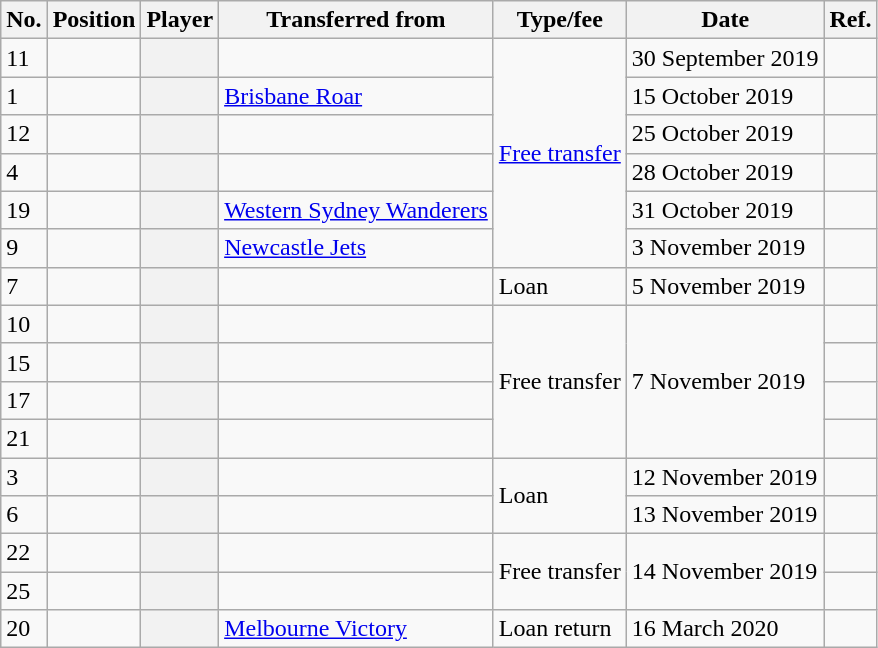<table class="wikitable plainrowheaders sortable" style="text-align:center; text-align:left">
<tr>
<th scope="col">No.</th>
<th scope="col">Position</th>
<th scope="col">Player</th>
<th scope="col">Transferred from</th>
<th scope="col">Type/fee</th>
<th scope="col">Date</th>
<th class="unsortable" scope="col">Ref.</th>
</tr>
<tr>
<td>11</td>
<td></td>
<th scope="row"></th>
<td></td>
<td rowspan="6"><a href='#'>Free transfer</a></td>
<td>30 September 2019</td>
<td></td>
</tr>
<tr>
<td>1</td>
<td></td>
<th scope="row"></th>
<td><a href='#'>Brisbane Roar</a></td>
<td>15 October 2019</td>
<td></td>
</tr>
<tr>
<td>12</td>
<td></td>
<th scope="row"></th>
<td></td>
<td>25 October 2019</td>
<td></td>
</tr>
<tr>
<td>4</td>
<td></td>
<th scope="row"></th>
<td></td>
<td>28 October 2019</td>
<td></td>
</tr>
<tr>
<td>19</td>
<td></td>
<th scope="row"></th>
<td><a href='#'>Western Sydney Wanderers</a></td>
<td>31 October 2019</td>
<td></td>
</tr>
<tr>
<td>9</td>
<td></td>
<th scope="row"></th>
<td><a href='#'>Newcastle Jets</a></td>
<td>3 November 2019</td>
<td></td>
</tr>
<tr>
<td>7</td>
<td></td>
<th scope="row"></th>
<td></td>
<td>Loan</td>
<td>5 November 2019</td>
<td></td>
</tr>
<tr>
<td>10</td>
<td></td>
<th scope="row"></th>
<td></td>
<td rowspan="4">Free transfer</td>
<td rowspan="4">7 November 2019</td>
<td></td>
</tr>
<tr>
<td>15</td>
<td></td>
<th scope="row"></th>
<td></td>
<td></td>
</tr>
<tr>
<td>17</td>
<td></td>
<th scope="row"></th>
<td></td>
<td></td>
</tr>
<tr>
<td>21</td>
<td></td>
<th scope="row"></th>
<td></td>
<td></td>
</tr>
<tr>
<td>3</td>
<td></td>
<th scope="row"></th>
<td></td>
<td rowspan="2">Loan</td>
<td>12 November 2019</td>
<td></td>
</tr>
<tr>
<td>6</td>
<td></td>
<th scope="row"></th>
<td></td>
<td>13 November 2019</td>
<td></td>
</tr>
<tr>
<td>22</td>
<td></td>
<th scope="row"></th>
<td></td>
<td rowspan="2">Free transfer</td>
<td rowspan="2">14 November 2019</td>
<td></td>
</tr>
<tr>
<td>25</td>
<td></td>
<th scope="row"></th>
<td></td>
<td></td>
</tr>
<tr>
<td>20</td>
<td></td>
<th scope="row"></th>
<td><a href='#'>Melbourne Victory</a></td>
<td>Loan return</td>
<td>16 March 2020</td>
<td></td>
</tr>
</table>
